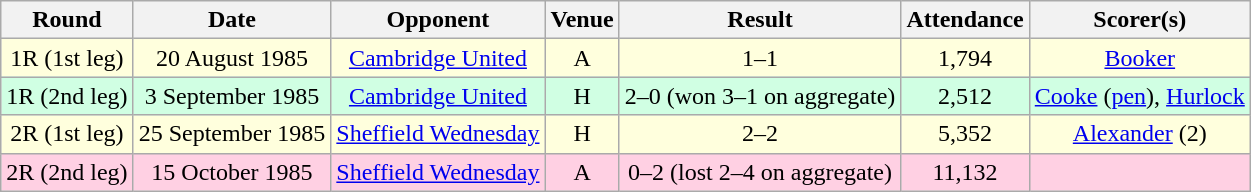<table class="wikitable sortable" style="text-align:center;">
<tr>
<th>Round</th>
<th>Date</th>
<th>Opponent</th>
<th>Venue</th>
<th>Result</th>
<th>Attendance</th>
<th>Scorer(s)</th>
</tr>
<tr style="background:#ffd;">
<td>1R (1st leg)</td>
<td>20 August 1985</td>
<td><a href='#'>Cambridge United</a></td>
<td>A</td>
<td>1–1</td>
<td>1,794</td>
<td><a href='#'>Booker</a></td>
</tr>
<tr style="background:#d0ffe3;">
<td>1R (2nd leg)</td>
<td>3 September 1985</td>
<td><a href='#'>Cambridge United</a></td>
<td>H</td>
<td>2–0 (won 3–1 on aggregate)</td>
<td>2,512</td>
<td><a href='#'>Cooke</a> (<a href='#'>pen</a>), <a href='#'>Hurlock</a></td>
</tr>
<tr style="background:#ffd;">
<td>2R (1st leg)</td>
<td>25 September 1985</td>
<td><a href='#'>Sheffield Wednesday</a></td>
<td>H</td>
<td>2–2</td>
<td>5,352</td>
<td><a href='#'>Alexander</a> (2)</td>
</tr>
<tr style="background:#ffd0e3;">
<td>2R (2nd leg)</td>
<td>15 October 1985</td>
<td><a href='#'>Sheffield Wednesday</a></td>
<td>A</td>
<td>0–2 (lost 2–4 on aggregate)</td>
<td>11,132</td>
<td></td>
</tr>
</table>
